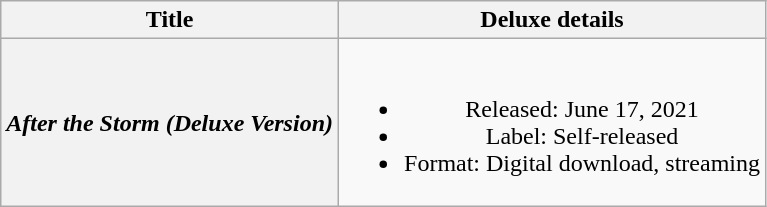<table class="wikitable plainrowheaders" style="text-align:center;">
<tr>
<th scope="col">Title</th>
<th scope="col">Deluxe details</th>
</tr>
<tr>
<th scope="row"><em>After the Storm (Deluxe Version)</em></th>
<td><br><ul><li>Released: June 17, 2021</li><li>Label: Self-released</li><li>Format: Digital download, streaming</li></ul></td>
</tr>
</table>
